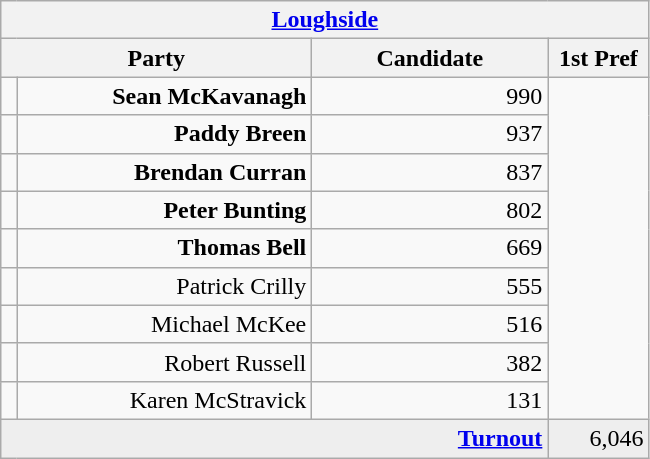<table class="wikitable">
<tr>
<th colspan="4" align="center"><a href='#'>Loughside</a></th>
</tr>
<tr>
<th colspan="2" align="center" width=200>Party</th>
<th width=150>Candidate</th>
<th width=60>1st Pref</th>
</tr>
<tr>
<td></td>
<td align="right"><strong>Sean McKavanagh</strong></td>
<td align="right">990</td>
</tr>
<tr>
<td></td>
<td align="right"><strong>Paddy Breen</strong></td>
<td align="right">937</td>
</tr>
<tr>
<td></td>
<td align="right"><strong>Brendan Curran</strong></td>
<td align="right">837</td>
</tr>
<tr>
<td></td>
<td align="right"><strong>Peter Bunting</strong></td>
<td align="right">802</td>
</tr>
<tr>
<td></td>
<td align="right"><strong>Thomas Bell</strong></td>
<td align="right">669</td>
</tr>
<tr>
<td></td>
<td align="right">Patrick Crilly</td>
<td align="right">555</td>
</tr>
<tr>
<td></td>
<td align="right">Michael McKee</td>
<td align="right">516</td>
</tr>
<tr>
<td></td>
<td align="right">Robert Russell</td>
<td align="right">382</td>
</tr>
<tr>
<td></td>
<td align="right">Karen McStravick</td>
<td align="right">131</td>
</tr>
<tr bgcolor="EEEEEE">
<td colspan=3 align="right"><strong><a href='#'>Turnout</a></strong></td>
<td align="right">6,046</td>
</tr>
</table>
